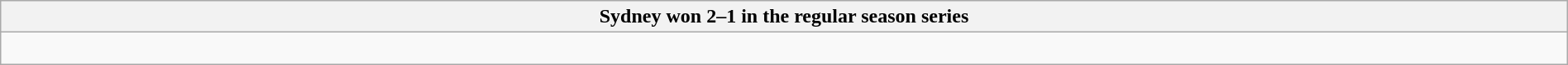<table class="wikitable collapsible collapsed" style="width:100%">
<tr>
<th>Sydney won 2–1 in the regular season series</th>
</tr>
<tr>
<td><br>

</td>
</tr>
</table>
